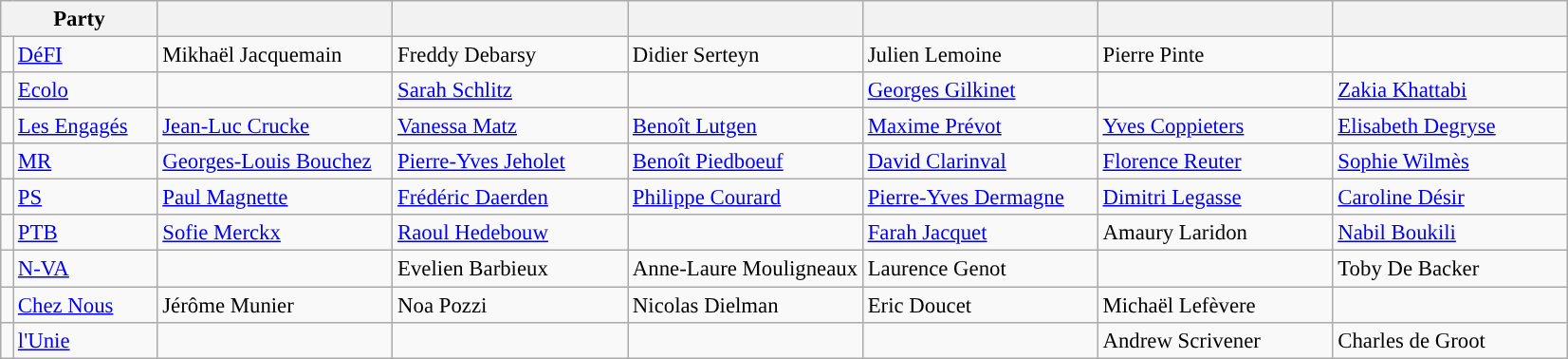<table class="wikitable" style="font-size:95%;">
<tr>
<th colspan="2" style="width:10%;">Party</th>
<th style="width:15%;"></th>
<th style="width:15%;"></th>
<th style="width:15%;"></th>
<th style="width:15%;"></th>
<th style="width:15%;"></th>
<th style="width:15%;"></th>
</tr>
<tr>
<td style="background-color: "></td>
<td><a href='#'>DéFI</a></td>
<td>Mikhaël Jacquemain</td>
<td>Freddy Debarsy</td>
<td>Didier Serteyn</td>
<td>Julien Lemoine</td>
<td>Pierre Pinte</td>
<td></td>
</tr>
<tr>
<td style="background-color: "></td>
<td><a href='#'>Ecolo</a></td>
<td></td>
<td><a href='#'>Sarah Schlitz</a></td>
<td></td>
<td><a href='#'>Georges Gilkinet</a></td>
<td></td>
<td><a href='#'>Zakia Khattabi</a></td>
</tr>
<tr>
<td style="background-color: "></td>
<td><a href='#'>Les Engagés</a></td>
<td><a href='#'>Jean-Luc Crucke</a></td>
<td><a href='#'>Vanessa Matz</a></td>
<td><a href='#'>Benoît Lutgen</a></td>
<td><a href='#'>Maxime Prévot</a></td>
<td><a href='#'>Yves Coppieters</a></td>
<td><a href='#'>Elisabeth Degryse</a></td>
</tr>
<tr>
<td style="background-color: "></td>
<td><a href='#'>MR</a></td>
<td><a href='#'>Georges-Louis Bouchez</a></td>
<td><a href='#'>Pierre-Yves Jeholet</a></td>
<td><a href='#'>Benoît Piedboeuf</a></td>
<td><a href='#'>David Clarinval</a></td>
<td><a href='#'>Florence Reuter</a></td>
<td><a href='#'>Sophie Wilmès</a></td>
</tr>
<tr>
<td style="background-color: "></td>
<td><a href='#'>PS</a></td>
<td><a href='#'>Paul Magnette</a></td>
<td><a href='#'>Frédéric Daerden</a></td>
<td><a href='#'>Philippe Courard</a></td>
<td><a href='#'>Pierre-Yves Dermagne</a></td>
<td><a href='#'>Dimitri Legasse</a></td>
<td><a href='#'>Caroline Désir</a></td>
</tr>
<tr>
<td style="background-color: "></td>
<td><a href='#'>PTB</a></td>
<td><a href='#'>Sofie Merckx</a></td>
<td><a href='#'>Raoul Hedebouw</a></td>
<td></td>
<td><a href='#'>Farah Jacquet</a></td>
<td>Amaury Laridon</td>
<td><a href='#'>Nabil Boukili</a></td>
</tr>
<tr>
<td style="background-color: "></td>
<td><a href='#'>N-VA</a></td>
<td></td>
<td>Evelien Barbieux</td>
<td>Anne-Laure Mouligneaux</td>
<td>Laurence Genot</td>
<td></td>
<td>Toby De Backer</td>
</tr>
<tr>
<td style="background-color: "></td>
<td><a href='#'>Chez Nous</a></td>
<td>Jérôme Munier</td>
<td>Noa Pozzi</td>
<td>Nicolas Dielman</td>
<td>Eric Doucet</td>
<td>Michaël Lefèvere</td>
<td></td>
</tr>
<tr>
<td></td>
<td><a href='#'>l'Unie</a></td>
<td></td>
<td></td>
<td></td>
<td></td>
<td>Andrew Scrivener</td>
<td>Charles de Groot</td>
</tr>
</table>
